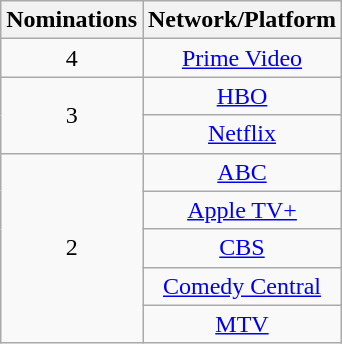<table class="wikitable floatright" style="text-align:center;">
<tr>
<th scope="col" style="width:55px;">Nominations</th>
<th scope="col" style="text-align:center;">Network/Platform</th>
</tr>
<tr>
<td style="text-align:center">4</td>
<td><a href='#'>Prime Video</a></td>
</tr>
<tr>
<td rowspan="2" style="text-align:center">3</td>
<td><a href='#'>HBO</a></td>
</tr>
<tr>
<td><a href='#'>Netflix</a></td>
</tr>
<tr>
<td rowspan="5" style="text-align:center">2</td>
<td><a href='#'>ABC</a></td>
</tr>
<tr>
<td><a href='#'>Apple TV+</a></td>
</tr>
<tr>
<td><a href='#'>CBS</a></td>
</tr>
<tr>
<td><a href='#'>Comedy Central</a></td>
</tr>
<tr>
<td><a href='#'>MTV</a></td>
</tr>
</table>
